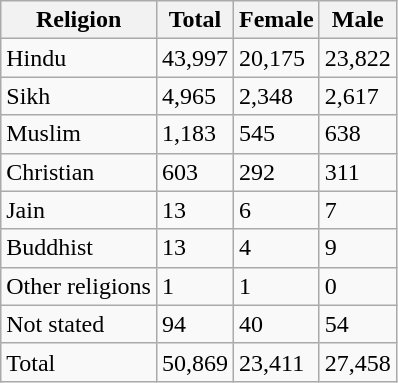<table class="wikitable sortable">
<tr>
<th>Religion</th>
<th>Total</th>
<th>Female</th>
<th>Male</th>
</tr>
<tr>
<td>Hindu</td>
<td>43,997</td>
<td>20,175</td>
<td>23,822</td>
</tr>
<tr>
<td>Sikh</td>
<td>4,965</td>
<td>2,348</td>
<td>2,617</td>
</tr>
<tr>
<td>Muslim</td>
<td>1,183</td>
<td>545</td>
<td>638</td>
</tr>
<tr>
<td>Christian</td>
<td>603</td>
<td>292</td>
<td>311</td>
</tr>
<tr>
<td>Jain</td>
<td>13</td>
<td>6</td>
<td>7</td>
</tr>
<tr>
<td>Buddhist</td>
<td>13</td>
<td>4</td>
<td>9</td>
</tr>
<tr>
<td>Other religions</td>
<td>1</td>
<td>1</td>
<td>0</td>
</tr>
<tr>
<td>Not stated</td>
<td>94</td>
<td>40</td>
<td>54</td>
</tr>
<tr>
<td>Total</td>
<td>50,869</td>
<td>23,411</td>
<td>27,458</td>
</tr>
</table>
